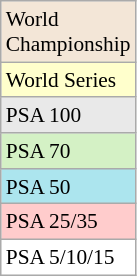<table class=wikitable style=font-size:89%;width:0%>
<tr style="background:#F3E6D7;">
<td>World Championship</td>
</tr>
<tr style="background:#ffc;">
<td>World Series</td>
</tr>
<tr style="background:#E9E9E9;">
<td>PSA 100</td>
</tr>
<tr style="background:#D4F1C5;">
<td>PSA 70</td>
</tr>
<tr style="background:#ACE5EE;">
<td>PSA 50</td>
</tr>
<tr style="background:#ffcccc;">
<td>PSA 25/35</td>
</tr>
<tr style="background:#fff;">
<td>PSA 5/10/15</td>
</tr>
</table>
